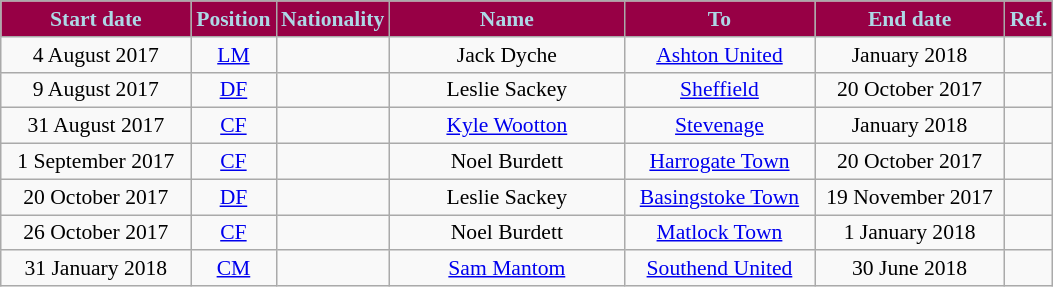<table class="wikitable"  style="text-align:center; font-size:90%; ">
<tr>
<th style="background:#970045; color:#ADD8E6; width:120px;">Start date</th>
<th style="background:#970045; color:#ADD8E6; width:50px;">Position</th>
<th style="background:#970045; color:#ADD8E6; width:50px;">Nationality</th>
<th style="background:#970045; color:#ADD8E6; width:150px;">Name</th>
<th style="background:#970045; color:#ADD8E6; width:120px;">To</th>
<th style="background:#970045; color:#ADD8E6; width:120px;">End date</th>
<th style="background:#970045; color:#ADD8E6; width:25px;">Ref.</th>
</tr>
<tr>
<td>4 August 2017</td>
<td><a href='#'>LM</a></td>
<td></td>
<td>Jack Dyche</td>
<td><a href='#'>Ashton United</a></td>
<td>January 2018</td>
<td></td>
</tr>
<tr>
<td>9 August 2017</td>
<td><a href='#'>DF</a></td>
<td></td>
<td>Leslie Sackey</td>
<td><a href='#'>Sheffield</a></td>
<td>20 October 2017</td>
<td></td>
</tr>
<tr>
<td>31 August 2017</td>
<td><a href='#'>CF</a></td>
<td></td>
<td><a href='#'>Kyle Wootton</a></td>
<td><a href='#'>Stevenage</a></td>
<td>January 2018</td>
<td></td>
</tr>
<tr>
<td>1 September 2017</td>
<td><a href='#'>CF</a></td>
<td></td>
<td>Noel Burdett</td>
<td><a href='#'>Harrogate Town</a></td>
<td>20 October 2017</td>
<td></td>
</tr>
<tr>
<td>20 October 2017</td>
<td><a href='#'>DF</a></td>
<td></td>
<td>Leslie Sackey</td>
<td><a href='#'>Basingstoke Town</a></td>
<td>19 November 2017</td>
<td></td>
</tr>
<tr>
<td>26 October 2017</td>
<td><a href='#'>CF</a></td>
<td></td>
<td>Noel Burdett</td>
<td><a href='#'>Matlock Town</a></td>
<td>1 January 2018</td>
<td></td>
</tr>
<tr>
<td>31 January 2018</td>
<td><a href='#'>CM</a></td>
<td></td>
<td><a href='#'>Sam Mantom</a></td>
<td><a href='#'>Southend United</a></td>
<td>30 June 2018</td>
<td></td>
</tr>
</table>
